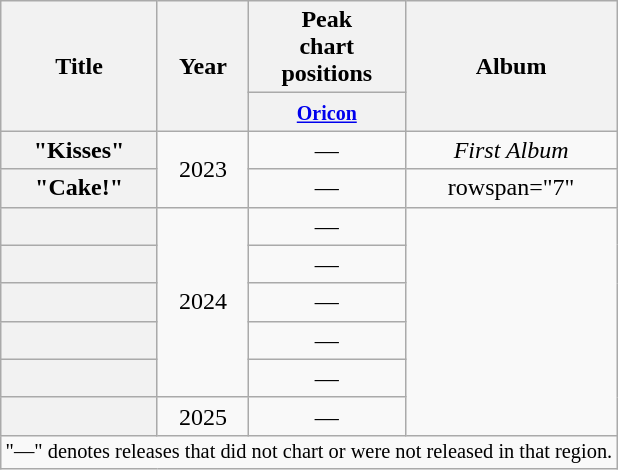<table class="wikitable plainrowheaders" style="text-align:center;">
<tr>
<th scope="col" rowspan="2">Title</th>
<th scope="col" rowspan="2">Year</th>
<th scope="col" colspan="1">Peak <br> chart <br> positions</th>
<th scope="col" rowspan="2">Album</th>
</tr>
<tr>
<th scope="col" colspan="1"><small><a href='#'>Oricon</a></small></th>
</tr>
<tr>
<th scope="row">"Kisses"</th>
<td rowspan="2">2023</td>
<td>—</td>
<td><em>First Album</em></td>
</tr>
<tr>
<th scope="row">"Cake!"</th>
<td>—</td>
<td>rowspan="7" </td>
</tr>
<tr>
<th scope="row"></th>
<td rowspan="5">2024</td>
<td>—</td>
</tr>
<tr>
<th scope="row"></th>
<td>—</td>
</tr>
<tr>
<th scope="row"></th>
<td>—</td>
</tr>
<tr>
<th scope="row"></th>
<td>—</td>
</tr>
<tr>
<th scope="row"></th>
<td>—</td>
</tr>
<tr>
<th scope="row"></th>
<td>2025</td>
<td>—</td>
</tr>
<tr>
<td colspan="4" style="font-size:85%">"—" denotes releases that did not chart or were not released in that region.</td>
</tr>
</table>
